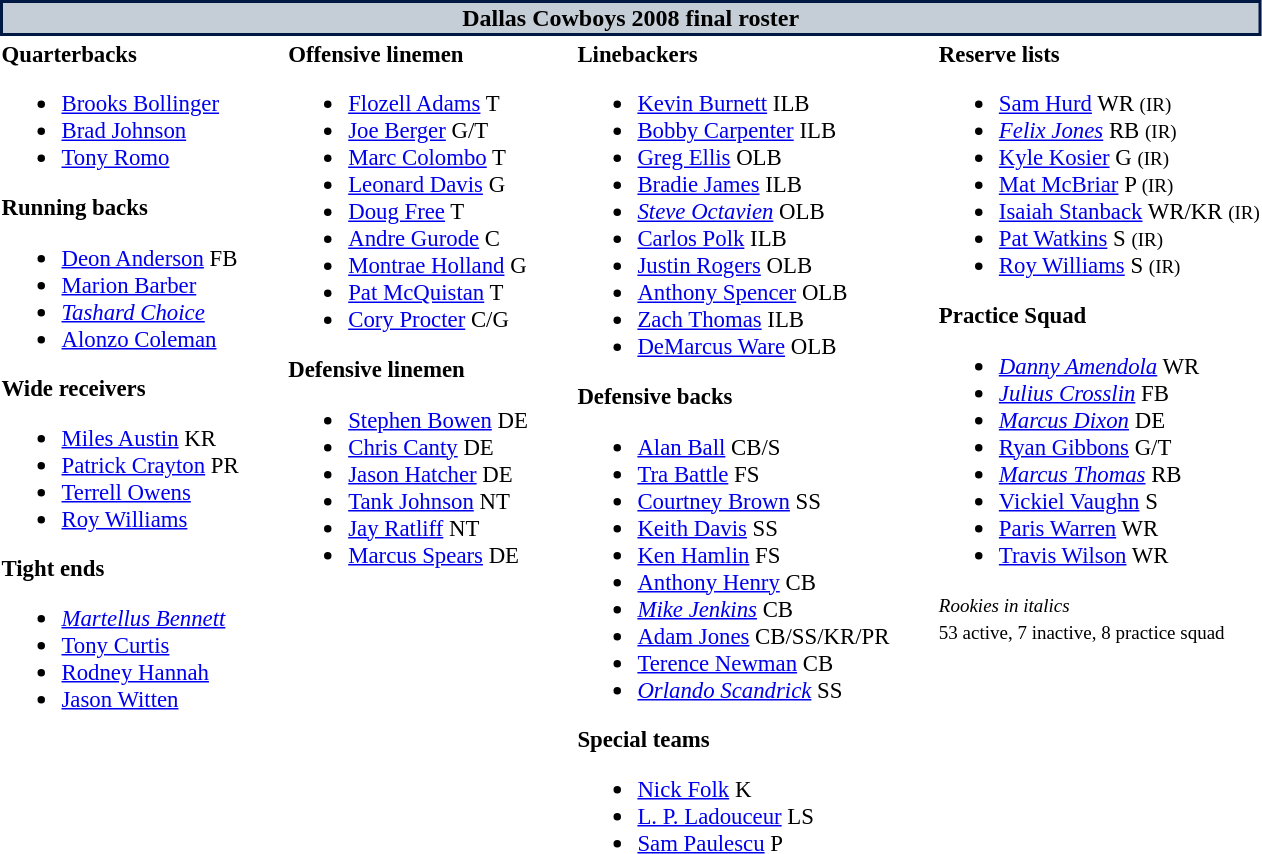<table class="toccolours" style="text-align: left;">
<tr>
<th colspan="7" style="background:#c5ced6; color:black; border: 2px solid #001942; text-align: center;">Dallas Cowboys 2008 final roster</th>
</tr>
<tr>
<td style="font-size: 95%;" valign="top"><strong>Quarterbacks</strong><br><ul><li> <a href='#'>Brooks Bollinger</a></li><li> <a href='#'>Brad Johnson</a></li><li> <a href='#'>Tony Romo</a></li></ul><strong>Running backs</strong><ul><li> <a href='#'>Deon Anderson</a> FB</li><li> <a href='#'>Marion Barber</a></li><li> <em><a href='#'>Tashard Choice</a></em></li><li> <a href='#'>Alonzo Coleman</a></li></ul><strong>Wide receivers</strong><ul><li> <a href='#'>Miles Austin</a> KR</li><li> <a href='#'>Patrick Crayton</a> PR</li><li> <a href='#'>Terrell Owens</a></li><li> <a href='#'>Roy Williams</a></li></ul><strong>Tight ends</strong><ul><li> <em><a href='#'>Martellus Bennett</a></em></li><li> <a href='#'>Tony Curtis</a></li><li> <a href='#'>Rodney Hannah</a></li><li> <a href='#'>Jason Witten</a></li></ul></td>
<td style="width: 25px;"></td>
<td style="font-size: 95%;" valign="top"><strong>Offensive linemen</strong><br><ul><li> <a href='#'>Flozell Adams</a> T</li><li> <a href='#'>Joe Berger</a> G/T</li><li> <a href='#'>Marc Colombo</a> T</li><li> <a href='#'>Leonard Davis</a> G</li><li> <a href='#'>Doug Free</a> T</li><li> <a href='#'>Andre Gurode</a> C</li><li> <a href='#'>Montrae Holland</a> G</li><li> <a href='#'>Pat McQuistan</a> T</li><li> <a href='#'>Cory Procter</a> C/G</li></ul><strong>Defensive linemen</strong><ul><li> <a href='#'>Stephen Bowen</a> DE</li><li> <a href='#'>Chris Canty</a> DE</li><li> <a href='#'>Jason Hatcher</a> DE</li><li> <a href='#'>Tank Johnson</a> NT</li><li> <a href='#'>Jay Ratliff</a> NT</li><li> <a href='#'>Marcus Spears</a> DE</li></ul></td>
<td style="width: 25px;"></td>
<td style="font-size: 95%;" valign="top"><strong>Linebackers</strong><br><ul><li> <a href='#'>Kevin Burnett</a> ILB</li><li> <a href='#'>Bobby Carpenter</a> ILB</li><li> <a href='#'>Greg Ellis</a> OLB</li><li> <a href='#'>Bradie James</a> ILB</li><li> <em><a href='#'>Steve Octavien</a></em> OLB</li><li> <a href='#'>Carlos Polk</a> ILB</li><li> <a href='#'>Justin Rogers</a> OLB</li><li> <a href='#'>Anthony Spencer</a> OLB</li><li> <a href='#'>Zach Thomas</a> ILB</li><li> <a href='#'>DeMarcus Ware</a> OLB</li></ul><strong>Defensive backs</strong><ul><li> <a href='#'>Alan Ball</a> CB/S</li><li> <a href='#'>Tra Battle</a> FS</li><li> <a href='#'>Courtney Brown</a> SS</li><li> <a href='#'>Keith Davis</a> SS</li><li> <a href='#'>Ken Hamlin</a> FS</li><li> <a href='#'>Anthony Henry</a> CB</li><li> <em><a href='#'>Mike Jenkins</a></em> CB</li><li> <a href='#'>Adam Jones</a> CB/SS/KR/PR</li><li> <a href='#'>Terence Newman</a> CB</li><li> <em><a href='#'>Orlando Scandrick</a></em> SS</li></ul><strong>Special teams</strong><ul><li> <a href='#'>Nick Folk</a> K</li><li> <a href='#'>L. P. Ladouceur</a> LS</li><li> <a href='#'>Sam Paulescu</a> P</li></ul></td>
<td style="width: 25px;"></td>
<td style="font-size: 95%;" valign="top"><strong>Reserve lists</strong><br><ul><li> <a href='#'>Sam Hurd</a> WR <small>(IR)</small> </li><li> <em><a href='#'>Felix Jones</a></em> RB <small>(IR)</small> </li><li> <a href='#'>Kyle Kosier</a> G <small>(IR)</small> </li><li> <a href='#'>Mat McBriar</a> P <small>(IR)</small> </li><li> <a href='#'>Isaiah Stanback</a> WR/KR <small>(IR)</small> </li><li> <a href='#'>Pat Watkins</a> S <small>(IR)</small> </li><li> <a href='#'>Roy Williams</a> S <small>(IR)</small> </li></ul><strong>Practice Squad</strong><ul><li> <em><a href='#'>Danny Amendola</a></em> WR</li><li> <em><a href='#'>Julius Crosslin</a></em> FB</li><li> <em><a href='#'>Marcus Dixon</a></em> DE</li><li> <a href='#'>Ryan Gibbons</a> G/T</li><li> <em><a href='#'>Marcus Thomas</a></em> RB</li><li> <a href='#'>Vickiel Vaughn</a> S</li><li> <a href='#'>Paris Warren</a> WR</li><li> <a href='#'>Travis Wilson</a> WR</li></ul><small><em>Rookies in italics</em><br></small>
<small>53 active, 7 inactive, 8 practice squad</small></td>
</tr>
<tr>
</tr>
</table>
